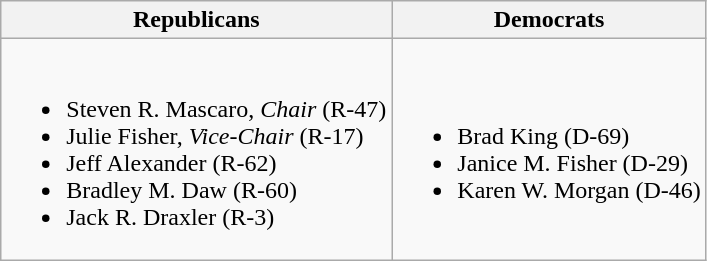<table class=wikitable>
<tr>
<th>Republicans</th>
<th>Democrats</th>
</tr>
<tr>
<td><br><ul><li>Steven R. Mascaro, <em>Chair</em> (R-47)</li><li>Julie Fisher, <em>Vice-Chair</em> (R-17)</li><li>Jeff Alexander (R-62)</li><li>Bradley M. Daw (R-60)</li><li>Jack R. Draxler (R-3)</li></ul></td>
<td><br><ul><li>Brad King (D-69)</li><li>Janice M. Fisher (D-29)</li><li>Karen W. Morgan (D-46)</li></ul></td>
</tr>
</table>
